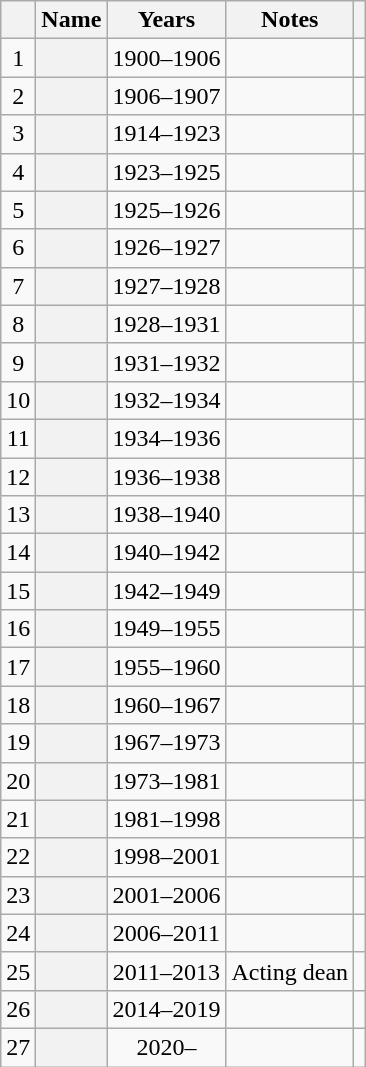<table class="wikitable sortable plainrowheaders">
<tr>
<th scope="col"></th>
<th scope="col">Name</th>
<th scope="col">Years</th>
<th scope="col" class="unsortable">Notes</th>
<th scope="col" class="unsortable"></th>
</tr>
<tr>
<td align="center">1</td>
<th scope="row"> </th>
<td align="center">1900–1906</td>
<td></td>
<td align="center"></td>
</tr>
<tr>
<td align="center">2</td>
<th scope="row"> </th>
<td align="center">1906–1907</td>
<td></td>
<td align="center"></td>
</tr>
<tr>
<td align="center">3</td>
<th scope="row"> </th>
<td align="center">1914–1923</td>
<td></td>
<td align="center"></td>
</tr>
<tr>
<td align="center">4</td>
<th scope="row"> </th>
<td align="center">1923–1925</td>
<td></td>
<td align="center"></td>
</tr>
<tr>
<td align="center">5</td>
<th scope="row"> </th>
<td align="center">1925–1926</td>
<td></td>
<td align="center"></td>
</tr>
<tr>
<td align="center">6</td>
<th scope="row"> </th>
<td align="center">1926–1927</td>
<td></td>
<td align="center"></td>
</tr>
<tr>
<td align="center">7</td>
<th scope="row"> </th>
<td align="center">1927–1928</td>
<td></td>
<td align="center"></td>
</tr>
<tr>
<td align="center">8</td>
<th scope="row"> </th>
<td align="center">1928–1931</td>
<td></td>
<td align="center"></td>
</tr>
<tr>
<td align="center">9</td>
<th scope="row"> </th>
<td align="center">1931–1932</td>
<td></td>
<td align="center"></td>
</tr>
<tr>
<td align="center">10</td>
<th scope="row"> </th>
<td align="center">1932–1934</td>
<td></td>
<td align="center"></td>
</tr>
<tr>
<td align="center">11</td>
<th scope="row"> </th>
<td align="center">1934–1936</td>
<td></td>
<td align="center"></td>
</tr>
<tr>
<td align="center">12</td>
<th scope="row"> </th>
<td align="center">1936–1938</td>
<td></td>
<td align="center"></td>
</tr>
<tr>
<td align="center">13</td>
<th scope="row"> </th>
<td align="center">1938–1940</td>
<td></td>
<td align="center"></td>
</tr>
<tr>
<td align="center">14</td>
<th scope="row"> </th>
<td align="center">1940–1942</td>
<td></td>
<td align="center"></td>
</tr>
<tr>
<td align="center">15</td>
<th scope="row"> </th>
<td align="center">1942–1949</td>
<td></td>
<td align="center"></td>
</tr>
<tr>
<td align="center">16</td>
<th scope="row"> </th>
<td align="center">1949–1955</td>
<td></td>
<td align="center"></td>
</tr>
<tr>
<td align="center">17</td>
<th scope="row"> </th>
<td align="center">1955–1960</td>
<td></td>
<td align="center"></td>
</tr>
<tr>
<td align="center">18</td>
<th scope="row"> </th>
<td align="center">1960–1967</td>
<td></td>
<td align="center"></td>
</tr>
<tr>
<td align="center">19</td>
<th scope="row"></th>
<td align="center">1967–1973</td>
<td></td>
<td align="center"></td>
</tr>
<tr>
<td align="center">20</td>
<th scope="row"></th>
<td align="center">1973–1981</td>
<td></td>
<td align="center"></td>
</tr>
<tr>
<td align="center">21</td>
<th scope="row"></th>
<td align="center">1981–1998</td>
<td></td>
<td align="center"></td>
</tr>
<tr>
<td align="center">22</td>
<th scope="row"></th>
<td align="center">1998–2001</td>
<td></td>
<td align="center"></td>
</tr>
<tr>
<td align="center">23</td>
<th scope="row"></th>
<td align="center">2001–2006</td>
<td></td>
<td align="center"></td>
</tr>
<tr>
<td align="center">24</td>
<th scope="row"></th>
<td align="center">2006–2011</td>
<td></td>
<td align="center"></td>
</tr>
<tr>
<td align="center">25</td>
<th scope="row"></th>
<td align="center">2011–2013</td>
<td>Acting dean</td>
<td align="center"></td>
</tr>
<tr>
<td align="center">26</td>
<th scope="row"></th>
<td align="center">2014–2019</td>
<td></td>
<td align="center"></td>
</tr>
<tr>
<td align="center">27</td>
<th scope="row"></th>
<td align="center">2020–</td>
<td></td>
<td align="center"></td>
</tr>
</table>
